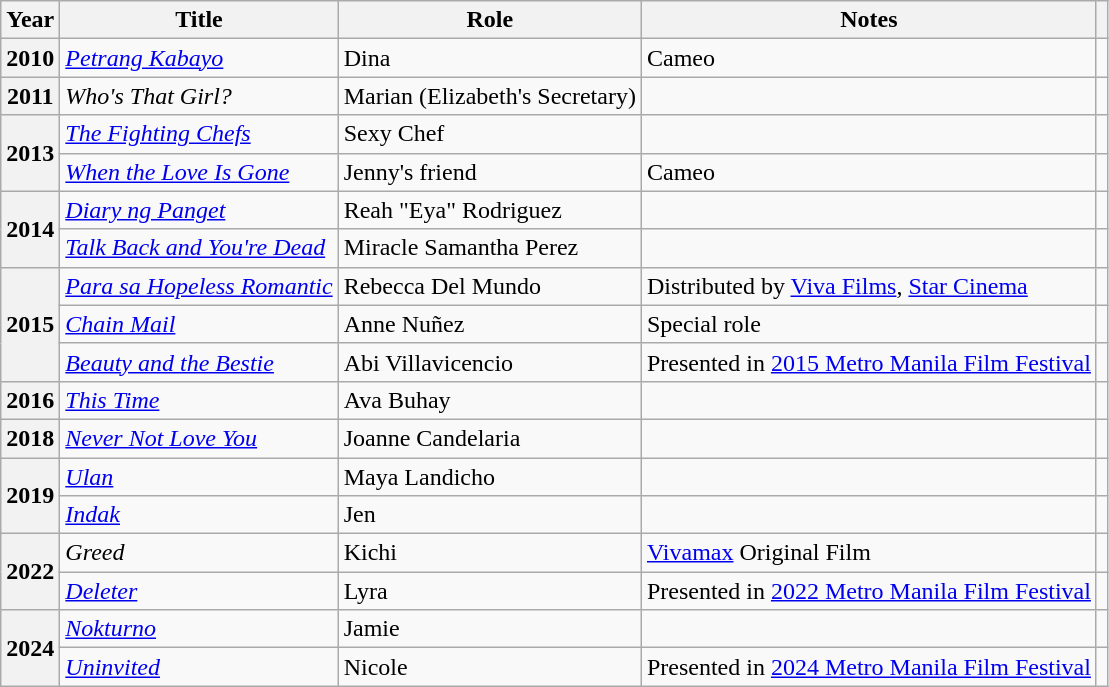<table class="wikitable sortable plainrowheaders">
<tr>
<th scope="col">Year</th>
<th scope="col">Title</th>
<th scope="col">Role</th>
<th scope="col">Notes</th>
<th scope="col" class="unsortable"></th>
</tr>
<tr>
<th scope="row">2010</th>
<td><em><a href='#'>Petrang Kabayo</a></em></td>
<td>Dina</td>
<td>Cameo</td>
<td></td>
</tr>
<tr>
<th scope="row">2011</th>
<td><em>Who's That Girl?</em></td>
<td>Marian (Elizabeth's Secretary)</td>
<td></td>
<td></td>
</tr>
<tr>
<th scope="row" rowspan="2">2013</th>
<td><em><a href='#'>The Fighting Chefs</a></em></td>
<td>Sexy Chef</td>
<td></td>
<td></td>
</tr>
<tr>
<td><em><a href='#'>When the Love Is Gone</a></em></td>
<td>Jenny's friend</td>
<td>Cameo</td>
<td></td>
</tr>
<tr>
<th scope="row" rowspan="2">2014</th>
<td><em><a href='#'>Diary ng Panget</a></em></td>
<td>Reah "Eya" Rodriguez</td>
<td></td>
<td></td>
</tr>
<tr>
<td><em><a href='#'>Talk Back and You're Dead</a></em></td>
<td>Miracle Samantha Perez</td>
<td></td>
<td></td>
</tr>
<tr>
<th scope="row" rowspan="3">2015</th>
<td><em><a href='#'>Para sa Hopeless Romantic</a></em></td>
<td>Rebecca Del Mundo</td>
<td>Distributed by <a href='#'>Viva Films</a>, <a href='#'>Star Cinema</a></td>
<td></td>
</tr>
<tr>
<td><em><a href='#'>Chain Mail</a></em></td>
<td>Anne Nuñez</td>
<td>Special role</td>
<td></td>
</tr>
<tr>
<td><em><a href='#'>Beauty and the Bestie</a></em></td>
<td>Abi Villavicencio</td>
<td>Presented in <a href='#'>2015 Metro Manila Film Festival</a></td>
<td></td>
</tr>
<tr>
<th scope="row">2016</th>
<td><em><a href='#'>This Time</a></em></td>
<td>Ava Buhay</td>
<td></td>
<td></td>
</tr>
<tr>
<th scope="row">2018</th>
<td><em><a href='#'>Never Not Love You</a></em></td>
<td>Joanne Candelaria</td>
<td></td>
<td></td>
</tr>
<tr>
<th scope="row" rowspan="2">2019</th>
<td><em><a href='#'>Ulan</a></em></td>
<td>Maya Landicho</td>
<td></td>
<td></td>
</tr>
<tr>
<td><em><a href='#'>Indak</a></em></td>
<td>Jen</td>
<td></td>
<td></td>
</tr>
<tr>
<th scope="row" rowspan="2">2022</th>
<td><em>Greed</em></td>
<td>Kichi</td>
<td><a href='#'>Vivamax</a> Original Film</td>
<td></td>
</tr>
<tr>
<td><em><a href='#'>Deleter</a></em></td>
<td>Lyra</td>
<td>Presented in <a href='#'>2022 Metro Manila Film Festival</a></td>
<td></td>
</tr>
<tr>
<th scope="row" rowspan=2>2024</th>
<td><em><a href='#'>Nokturno</a></em></td>
<td>Jamie</td>
<td></td>
<td></td>
</tr>
<tr>
<td><em><a href='#'>Uninvited</a></em></td>
<td>Nicole</td>
<td>Presented in <a href='#'>2024 Metro Manila Film Festival</a></td>
<td></td>
</tr>
</table>
